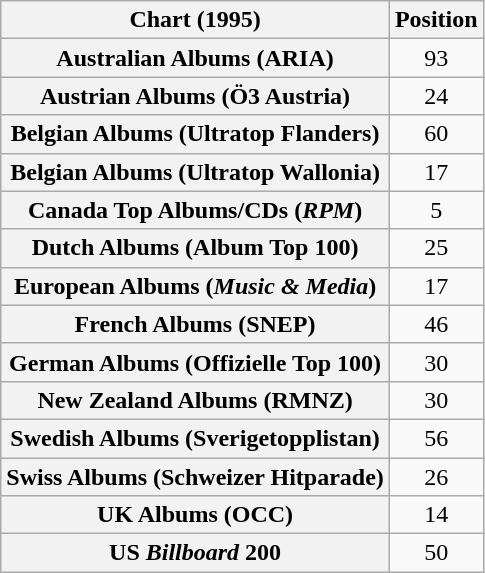<table class="wikitable sortable plainrowheaders" style="text-align:center;">
<tr>
<th scope="col">Chart (1995)</th>
<th scope="col">Position</th>
</tr>
<tr>
<th scope="row">Australian Albums (ARIA)</th>
<td>93</td>
</tr>
<tr>
<th scope="row">Austrian Albums (Ö3 Austria)</th>
<td>24</td>
</tr>
<tr>
<th scope="row">Belgian Albums (Ultratop Flanders)</th>
<td>60</td>
</tr>
<tr>
<th scope="row">Belgian Albums (Ultratop Wallonia)</th>
<td>17</td>
</tr>
<tr>
<th scope="row">Canada Top Albums/CDs (<em>RPM</em>)</th>
<td>5</td>
</tr>
<tr>
<th scope="row">Dutch Albums (Album Top 100)</th>
<td>25</td>
</tr>
<tr>
<th scope="row">European Albums (<em>Music & Media</em>)</th>
<td>17</td>
</tr>
<tr>
<th scope="row">French Albums (SNEP)</th>
<td>46</td>
</tr>
<tr>
<th scope="row">German Albums (Offizielle Top 100)</th>
<td>30</td>
</tr>
<tr>
<th scope="row">New Zealand Albums (RMNZ)</th>
<td>30</td>
</tr>
<tr>
<th scope="row">Swedish Albums (Sverigetopplistan)</th>
<td>56</td>
</tr>
<tr>
<th scope="row">Swiss Albums (Schweizer Hitparade)</th>
<td>26</td>
</tr>
<tr>
<th scope="row">UK Albums (OCC)</th>
<td>14</td>
</tr>
<tr>
<th scope="row">US <em>Billboard</em> 200</th>
<td>50</td>
</tr>
</table>
